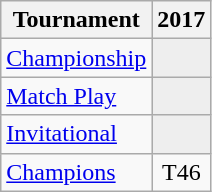<table class="wikitable" style="text-align:center;">
<tr>
<th>Tournament</th>
<th>2017</th>
</tr>
<tr>
<td align="left"><a href='#'>Championship</a></td>
<td style="background:#eeeeee;"></td>
</tr>
<tr>
<td align="left"><a href='#'>Match Play</a></td>
<td style="background:#eeeeee;"></td>
</tr>
<tr>
<td align="left"><a href='#'>Invitational</a></td>
<td style="background:#eeeeee;"></td>
</tr>
<tr>
<td align="left"><a href='#'>Champions</a></td>
<td>T46</td>
</tr>
</table>
